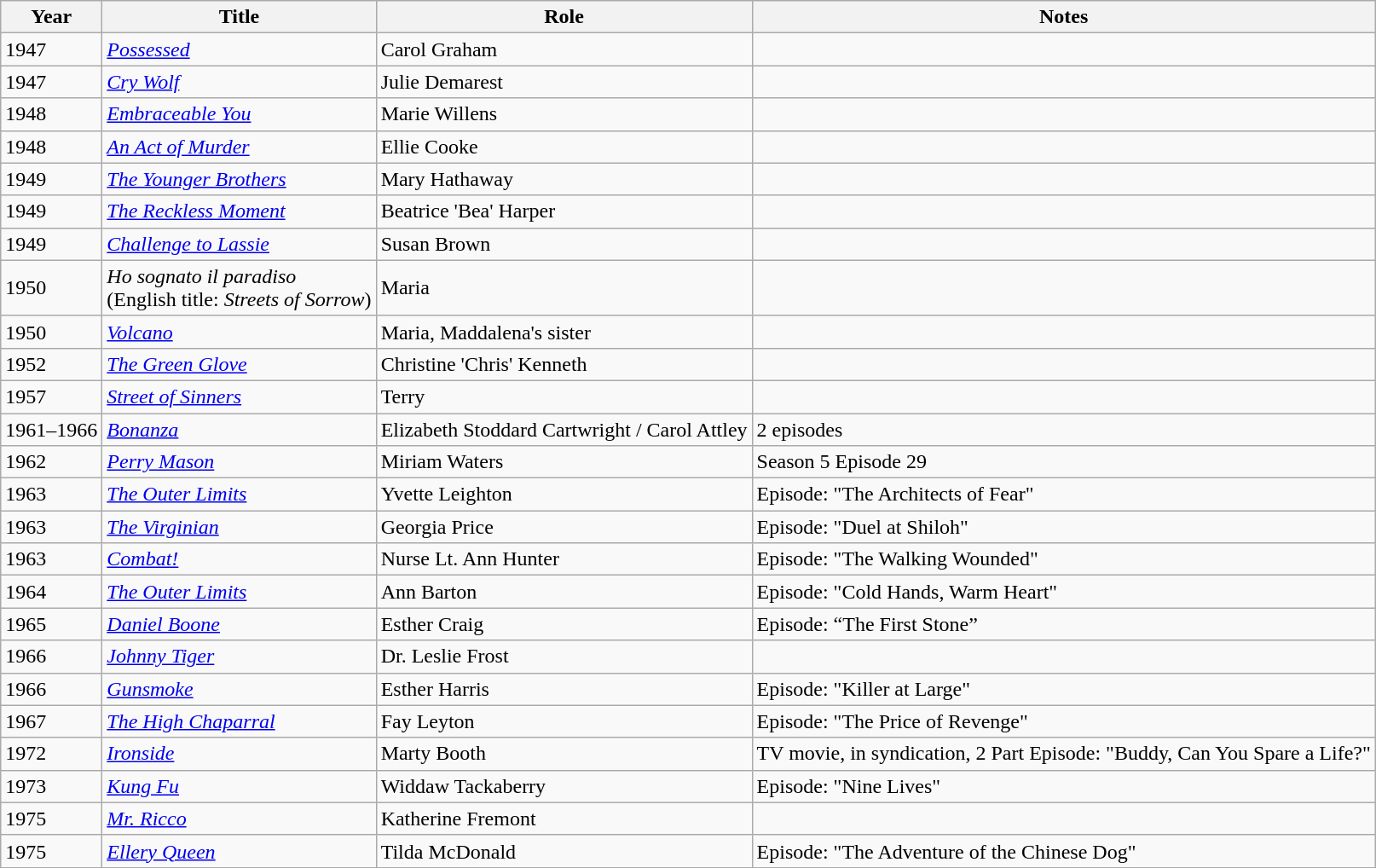<table class="wikitable">
<tr>
<th>Year</th>
<th>Title</th>
<th>Role</th>
<th>Notes</th>
</tr>
<tr>
<td>1947</td>
<td><em><a href='#'>Possessed</a></em></td>
<td>Carol Graham</td>
<td></td>
</tr>
<tr>
<td>1947</td>
<td><em><a href='#'>Cry Wolf</a></em></td>
<td>Julie Demarest</td>
<td></td>
</tr>
<tr>
<td>1948</td>
<td><em><a href='#'>Embraceable You</a></em></td>
<td>Marie Willens</td>
<td></td>
</tr>
<tr>
<td>1948</td>
<td><em><a href='#'>An Act of Murder</a></em></td>
<td>Ellie Cooke</td>
<td></td>
</tr>
<tr>
<td>1949</td>
<td><em><a href='#'>The Younger Brothers</a></em></td>
<td>Mary Hathaway</td>
<td></td>
</tr>
<tr>
<td>1949</td>
<td><em><a href='#'>The Reckless Moment</a></em></td>
<td>Beatrice 'Bea' Harper</td>
<td></td>
</tr>
<tr>
<td>1949</td>
<td><em><a href='#'>Challenge to Lassie</a></em></td>
<td>Susan Brown</td>
<td></td>
</tr>
<tr>
<td>1950</td>
<td><em>Ho sognato il paradiso</em><br>(English title: <em>Streets of Sorrow</em>)</td>
<td>Maria</td>
<td></td>
</tr>
<tr>
<td>1950</td>
<td><em><a href='#'>Volcano</a></em></td>
<td>Maria, Maddalena's sister</td>
<td></td>
</tr>
<tr>
<td>1952</td>
<td><em><a href='#'>The Green Glove</a></em></td>
<td>Christine 'Chris' Kenneth</td>
<td></td>
</tr>
<tr>
<td>1957</td>
<td><em><a href='#'>Street of Sinners</a></em></td>
<td>Terry</td>
<td></td>
</tr>
<tr>
<td>1961–1966</td>
<td><em><a href='#'>Bonanza</a></em></td>
<td>Elizabeth Stoddard Cartwright / Carol Attley</td>
<td>2 episodes</td>
</tr>
<tr>
<td>1962</td>
<td><a href='#'><em>Perry Mason</em></a></td>
<td>Miriam Waters</td>
<td>Season 5 Episode 29</td>
</tr>
<tr>
<td>1963</td>
<td><em><a href='#'>The Outer Limits</a></em></td>
<td>Yvette Leighton</td>
<td>Episode: "The Architects of Fear"</td>
</tr>
<tr>
<td>1963</td>
<td><em><a href='#'>The Virginian</a></em></td>
<td>Georgia Price</td>
<td>Episode: "Duel at Shiloh"</td>
</tr>
<tr>
<td>1963</td>
<td><em><a href='#'>Combat!</a></em></td>
<td>Nurse Lt. Ann Hunter</td>
<td>Episode: "The Walking Wounded"</td>
</tr>
<tr>
<td>1964</td>
<td><em><a href='#'>The Outer Limits</a></em></td>
<td>Ann Barton</td>
<td>Episode: "Cold Hands, Warm Heart"</td>
</tr>
<tr>
<td>1965</td>
<td><em><a href='#'>Daniel Boone</a></em></td>
<td>Esther Craig</td>
<td>Episode: “The First Stone”</td>
</tr>
<tr>
<td>1966</td>
<td><em><a href='#'>Johnny Tiger</a></em></td>
<td>Dr. Leslie Frost</td>
<td></td>
</tr>
<tr>
<td>1966</td>
<td><em><a href='#'>Gunsmoke</a></em></td>
<td>Esther Harris</td>
<td>Episode: "Killer at Large"</td>
</tr>
<tr>
<td>1967</td>
<td><em><a href='#'>The High Chaparral</a></em></td>
<td>Fay Leyton</td>
<td>Episode: "The Price of Revenge"</td>
</tr>
<tr>
<td>1972</td>
<td><em><a href='#'>Ironside</a></em></td>
<td>Marty Booth</td>
<td>TV movie, in syndication, 2 Part Episode: "Buddy, Can You Spare a Life?"</td>
</tr>
<tr>
<td>1973</td>
<td><em><a href='#'>Kung Fu</a></em></td>
<td>Widdaw Tackaberry</td>
<td>Episode: "Nine Lives"</td>
</tr>
<tr>
<td>1975</td>
<td><em><a href='#'>Mr. Ricco</a></em></td>
<td>Katherine Fremont</td>
<td></td>
</tr>
<tr>
<td>1975</td>
<td><em><a href='#'>Ellery Queen</a></em></td>
<td>Tilda McDonald</td>
<td>Episode: "The Adventure of the Chinese Dog"</td>
</tr>
</table>
